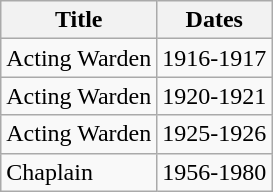<table class="wikitable">
<tr>
<th>Title</th>
<th>Dates</th>
</tr>
<tr>
<td>Acting Warden</td>
<td>1916-1917</td>
</tr>
<tr>
<td>Acting Warden</td>
<td>1920-1921</td>
</tr>
<tr>
<td>Acting Warden</td>
<td>1925-1926</td>
</tr>
<tr>
<td>Chaplain</td>
<td>1956-1980</td>
</tr>
</table>
